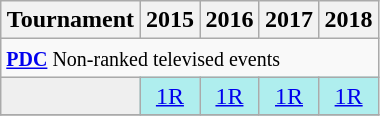<table class="wikitable" style="width:20%; margin:0">
<tr>
<th>Tournament</th>
<th>2015</th>
<th>2016</th>
<th>2017</th>
<th>2018</th>
</tr>
<tr>
<td colspan="5" style="text-align:left"><small><strong><a href='#'>PDC</a> </strong>Non-ranked televised events</small></td>
</tr>
<tr>
<td style="background:#efefef;"></td>
<td style="text-align:center; background:#afeeee;"><a href='#'>1R</a></td>
<td style="text-align:center; background:#afeeee;"><a href='#'>1R</a></td>
<td style="text-align:center; background:#afeeee;"><a href='#'>1R</a></td>
<td style="text-align:center; background:#afeeee;"><a href='#'>1R</a></td>
</tr>
<tr>
</tr>
</table>
